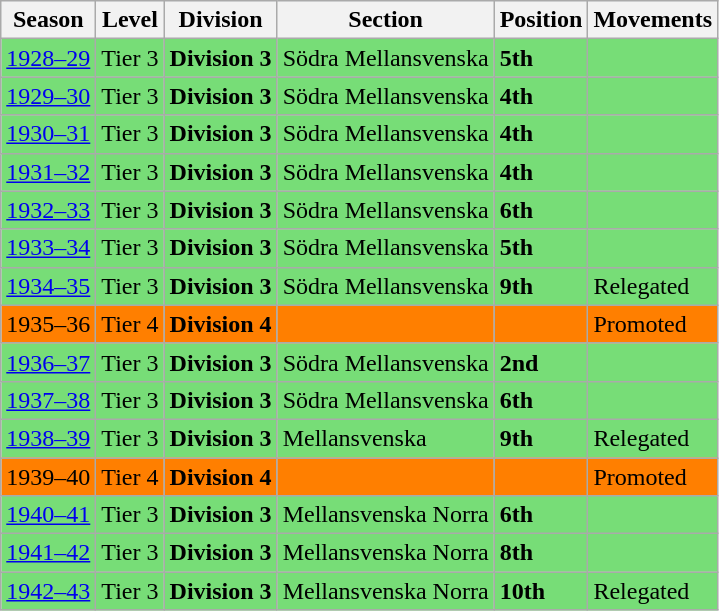<table class="wikitable">
<tr style="background:#f0f6fa;">
<th>Season</th>
<th>Level</th>
<th>Division</th>
<th>Section</th>
<th>Position</th>
<th>Movements</th>
</tr>
<tr>
<td style="background:#77DD77;"><a href='#'>1928–29</a></td>
<td style="background:#77DD77;">Tier 3</td>
<td style="background:#77DD77;"><strong>Division 3</strong></td>
<td style="background:#77DD77;">Södra Mellansvenska</td>
<td style="background:#77DD77;"><strong>5th</strong></td>
<td style="background:#77DD77;"></td>
</tr>
<tr>
<td style="background:#77DD77;"><a href='#'>1929–30</a></td>
<td style="background:#77DD77;">Tier 3</td>
<td style="background:#77DD77;"><strong>Division 3</strong></td>
<td style="background:#77DD77;">Södra Mellansvenska</td>
<td style="background:#77DD77;"><strong>4th</strong></td>
<td style="background:#77DD77;"></td>
</tr>
<tr>
<td style="background:#77DD77;"><a href='#'>1930–31</a></td>
<td style="background:#77DD77;">Tier 3</td>
<td style="background:#77DD77;"><strong>Division 3</strong></td>
<td style="background:#77DD77;">Södra Mellansvenska</td>
<td style="background:#77DD77;"><strong>4th</strong></td>
<td style="background:#77DD77;"></td>
</tr>
<tr>
<td style="background:#77DD77;"><a href='#'>1931–32</a></td>
<td style="background:#77DD77;">Tier 3</td>
<td style="background:#77DD77;"><strong>Division 3</strong></td>
<td style="background:#77DD77;">Södra Mellansvenska</td>
<td style="background:#77DD77;"><strong>4th</strong></td>
<td style="background:#77DD77;"></td>
</tr>
<tr>
<td style="background:#77DD77;"><a href='#'>1932–33</a></td>
<td style="background:#77DD77;">Tier 3</td>
<td style="background:#77DD77;"><strong>Division 3</strong></td>
<td style="background:#77DD77;">Södra Mellansvenska</td>
<td style="background:#77DD77;"><strong>6th</strong></td>
<td style="background:#77DD77;"></td>
</tr>
<tr>
<td style="background:#77DD77;"><a href='#'>1933–34</a></td>
<td style="background:#77DD77;">Tier 3</td>
<td style="background:#77DD77;"><strong>Division 3</strong></td>
<td style="background:#77DD77;">Södra Mellansvenska</td>
<td style="background:#77DD77;"><strong>5th</strong></td>
<td style="background:#77DD77;"></td>
</tr>
<tr>
<td style="background:#77DD77;"><a href='#'>1934–35</a></td>
<td style="background:#77DD77;">Tier 3</td>
<td style="background:#77DD77;"><strong>Division 3</strong></td>
<td style="background:#77DD77;">Södra Mellansvenska</td>
<td style="background:#77DD77;"><strong>9th</strong></td>
<td style="background:#77DD77;">Relegated</td>
</tr>
<tr>
<td style="background:#FF7F00;">1935–36</td>
<td style="background:#FF7F00;">Tier 4</td>
<td style="background:#FF7F00;"><strong>Division 4</strong></td>
<td style="background:#FF7F00;"></td>
<td style="background:#FF7F00;"></td>
<td style="background:#FF7F00;">Promoted</td>
</tr>
<tr>
<td style="background:#77DD77;"><a href='#'>1936–37</a></td>
<td style="background:#77DD77;">Tier 3</td>
<td style="background:#77DD77;"><strong>Division 3</strong></td>
<td style="background:#77DD77;">Södra Mellansvenska</td>
<td style="background:#77DD77;"><strong>2nd</strong></td>
<td style="background:#77DD77;"></td>
</tr>
<tr>
<td style="background:#77DD77;"><a href='#'>1937–38</a></td>
<td style="background:#77DD77;">Tier 3</td>
<td style="background:#77DD77;"><strong>Division 3</strong></td>
<td style="background:#77DD77;">Södra Mellansvenska</td>
<td style="background:#77DD77;"><strong>6th</strong></td>
<td style="background:#77DD77;"></td>
</tr>
<tr>
<td style="background:#77DD77;"><a href='#'>1938–39</a></td>
<td style="background:#77DD77;">Tier 3</td>
<td style="background:#77DD77;"><strong>Division 3</strong></td>
<td style="background:#77DD77;">Mellansvenska</td>
<td style="background:#77DD77;"><strong>9th</strong></td>
<td style="background:#77DD77;">Relegated</td>
</tr>
<tr>
<td style="background:#FF7F00;">1939–40</td>
<td style="background:#FF7F00;">Tier 4</td>
<td style="background:#FF7F00;"><strong>Division 4</strong></td>
<td style="background:#FF7F00;"></td>
<td style="background:#FF7F00;"></td>
<td style="background:#FF7F00;">Promoted</td>
</tr>
<tr>
<td style="background:#77DD77;"><a href='#'>1940–41</a></td>
<td style="background:#77DD77;">Tier 3</td>
<td style="background:#77DD77;"><strong>Division 3</strong></td>
<td style="background:#77DD77;">Mellansvenska Norra</td>
<td style="background:#77DD77;"><strong>6th</strong></td>
<td style="background:#77DD77;"></td>
</tr>
<tr>
<td style="background:#77DD77;"><a href='#'>1941–42</a></td>
<td style="background:#77DD77;">Tier 3</td>
<td style="background:#77DD77;"><strong>Division 3</strong></td>
<td style="background:#77DD77;">Mellansvenska Norra</td>
<td style="background:#77DD77;"><strong>8th</strong></td>
<td style="background:#77DD77;"></td>
</tr>
<tr>
<td style="background:#77DD77;"><a href='#'>1942–43</a></td>
<td style="background:#77DD77;">Tier 3</td>
<td style="background:#77DD77;"><strong>Division 3</strong></td>
<td style="background:#77DD77;">Mellansvenska Norra</td>
<td style="background:#77DD77;"><strong>10th</strong></td>
<td style="background:#77DD77;">Relegated</td>
</tr>
</table>
